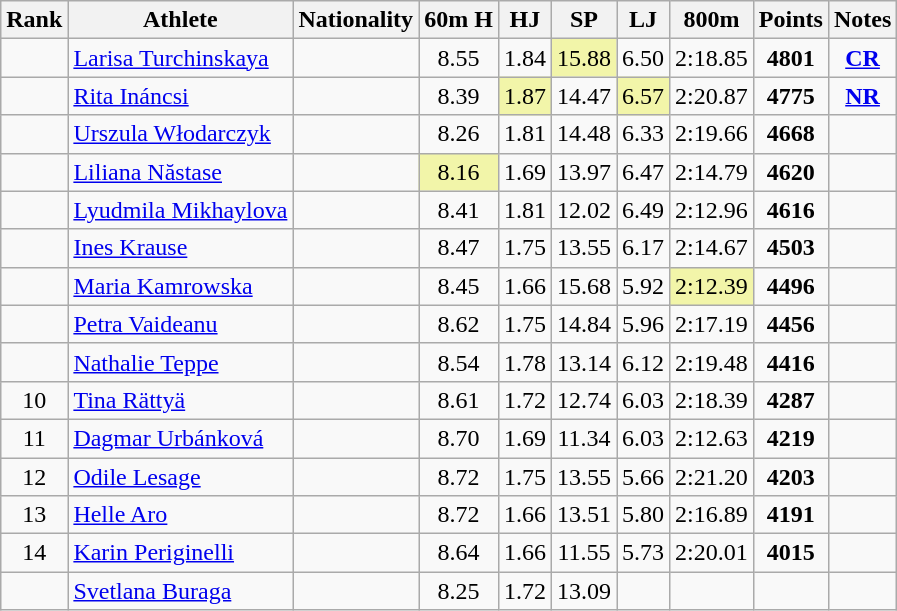<table class="wikitable sortable" style=" text-align:center">
<tr>
<th>Rank</th>
<th>Athlete</th>
<th>Nationality</th>
<th>60m H</th>
<th>HJ</th>
<th>SP</th>
<th>LJ</th>
<th>800m</th>
<th>Points</th>
<th>Notes</th>
</tr>
<tr>
<td></td>
<td align=left><a href='#'>Larisa Turchinskaya</a></td>
<td align=left></td>
<td>8.55</td>
<td>1.84</td>
<td bgcolor=#F2F5A9>15.88</td>
<td>6.50</td>
<td>2:18.85</td>
<td><strong>4801</strong></td>
<td><strong><a href='#'>CR</a></strong></td>
</tr>
<tr>
<td></td>
<td align=left><a href='#'>Rita Ináncsi</a></td>
<td align=left></td>
<td>8.39</td>
<td bgcolor=#F2F5A9>1.87</td>
<td>14.47</td>
<td bgcolor=#F2F5A9>6.57</td>
<td>2:20.87</td>
<td><strong>4775</strong></td>
<td><strong><a href='#'>NR</a></strong></td>
</tr>
<tr>
<td></td>
<td align=left><a href='#'>Urszula Włodarczyk</a></td>
<td align=left></td>
<td>8.26</td>
<td>1.81</td>
<td>14.48</td>
<td>6.33</td>
<td>2:19.66</td>
<td><strong>4668</strong></td>
<td></td>
</tr>
<tr>
<td></td>
<td align=left><a href='#'>Liliana Năstase</a></td>
<td align=left></td>
<td bgcolor=#F2F5A9>8.16</td>
<td>1.69</td>
<td>13.97</td>
<td>6.47</td>
<td>2:14.79</td>
<td><strong>4620</strong></td>
<td></td>
</tr>
<tr>
<td></td>
<td align=left><a href='#'>Lyudmila Mikhaylova</a></td>
<td align=left></td>
<td>8.41</td>
<td>1.81</td>
<td>12.02</td>
<td>6.49</td>
<td>2:12.96</td>
<td><strong>4616</strong></td>
<td></td>
</tr>
<tr>
<td></td>
<td align=left><a href='#'>Ines Krause</a></td>
<td align=left></td>
<td>8.47</td>
<td>1.75</td>
<td>13.55</td>
<td>6.17</td>
<td>2:14.67</td>
<td><strong>4503</strong></td>
<td></td>
</tr>
<tr>
<td></td>
<td align=left><a href='#'>Maria Kamrowska</a></td>
<td align=left></td>
<td>8.45</td>
<td>1.66</td>
<td>15.68</td>
<td>5.92</td>
<td bgcolor=#F2F5A9>2:12.39</td>
<td><strong>4496</strong></td>
<td></td>
</tr>
<tr>
<td></td>
<td align=left><a href='#'>Petra Vaideanu</a></td>
<td align=left></td>
<td>8.62</td>
<td>1.75</td>
<td>14.84</td>
<td>5.96</td>
<td>2:17.19</td>
<td><strong>4456</strong></td>
<td></td>
</tr>
<tr>
<td></td>
<td align=left><a href='#'>Nathalie Teppe</a></td>
<td align=left></td>
<td>8.54</td>
<td>1.78</td>
<td>13.14</td>
<td>6.12</td>
<td>2:19.48</td>
<td><strong>4416</strong></td>
<td></td>
</tr>
<tr>
<td>10</td>
<td align=left><a href='#'>Tina Rättyä</a></td>
<td align=left></td>
<td>8.61</td>
<td>1.72</td>
<td>12.74</td>
<td>6.03</td>
<td>2:18.39</td>
<td><strong>4287</strong></td>
<td></td>
</tr>
<tr>
<td>11</td>
<td align=left><a href='#'>Dagmar Urbánková</a></td>
<td align=left></td>
<td>8.70</td>
<td>1.69</td>
<td>11.34</td>
<td>6.03</td>
<td>2:12.63</td>
<td><strong>4219</strong></td>
<td></td>
</tr>
<tr>
<td>12</td>
<td align=left><a href='#'>Odile Lesage</a></td>
<td align=left></td>
<td>8.72</td>
<td>1.75</td>
<td>13.55</td>
<td>5.66</td>
<td>2:21.20</td>
<td><strong>4203</strong></td>
<td></td>
</tr>
<tr>
<td>13</td>
<td align=left><a href='#'>Helle Aro</a></td>
<td align=left></td>
<td>8.72</td>
<td>1.66</td>
<td>13.51</td>
<td>5.80</td>
<td>2:16.89</td>
<td><strong>4191</strong></td>
<td></td>
</tr>
<tr>
<td>14</td>
<td align=left><a href='#'>Karin Periginelli</a></td>
<td align=left></td>
<td>8.64</td>
<td>1.66</td>
<td>11.55</td>
<td>5.73</td>
<td>2:20.01</td>
<td><strong>4015</strong></td>
<td></td>
</tr>
<tr>
<td></td>
<td align=left><a href='#'>Svetlana Buraga</a></td>
<td align=left></td>
<td>8.25</td>
<td>1.72</td>
<td>13.09</td>
<td></td>
<td></td>
<td><strong></strong></td>
<td></td>
</tr>
</table>
